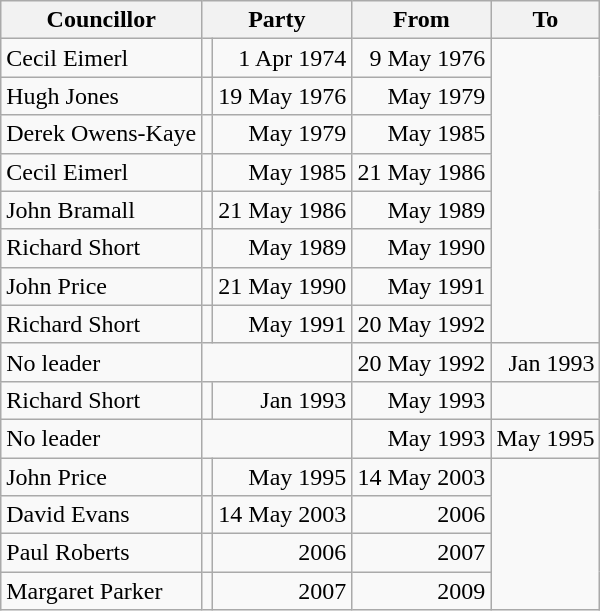<table class=wikitable>
<tr>
<th>Councillor</th>
<th colspan=2>Party</th>
<th>From</th>
<th>To</th>
</tr>
<tr>
<td>Cecil Eimerl</td>
<td></td>
<td align=right>1 Apr 1974</td>
<td align=right>9 May 1976</td>
</tr>
<tr>
<td>Hugh Jones</td>
<td></td>
<td align=right>19 May 1976</td>
<td align=right>May 1979</td>
</tr>
<tr>
<td>Derek Owens-Kaye</td>
<td></td>
<td align=right>May 1979</td>
<td align=right>May 1985</td>
</tr>
<tr>
<td>Cecil Eimerl</td>
<td></td>
<td align=right>May 1985</td>
<td align=right>21 May 1986</td>
</tr>
<tr>
<td>John Bramall</td>
<td></td>
<td align=right>21 May 1986</td>
<td align=right>May 1989</td>
</tr>
<tr>
<td>Richard Short</td>
<td></td>
<td align=right>May 1989</td>
<td align=right>May 1990</td>
</tr>
<tr>
<td>John Price</td>
<td></td>
<td align=right>21 May 1990</td>
<td align=right>May 1991</td>
</tr>
<tr>
<td>Richard Short</td>
<td></td>
<td align=right>May 1991</td>
<td align=right>20 May 1992</td>
</tr>
<tr>
<td>No leader</td>
<td colspan=2></td>
<td align=right>20 May 1992</td>
<td align=right>Jan 1993</td>
</tr>
<tr>
<td>Richard Short</td>
<td></td>
<td align=right>Jan 1993</td>
<td align=right>May 1993</td>
</tr>
<tr>
<td>No leader</td>
<td colspan="2"></td>
<td align=right>May 1993</td>
<td align=right>May 1995</td>
</tr>
<tr>
<td>John Price</td>
<td></td>
<td align=right>May 1995</td>
<td align=right>14 May 2003</td>
</tr>
<tr>
<td>David Evans</td>
<td></td>
<td align=right>14 May 2003</td>
<td align=right>2006</td>
</tr>
<tr>
<td>Paul Roberts</td>
<td></td>
<td align=right>2006</td>
<td align=right>2007</td>
</tr>
<tr>
<td>Margaret Parker</td>
<td></td>
<td align=right>2007</td>
<td align=right>2009</td>
</tr>
</table>
